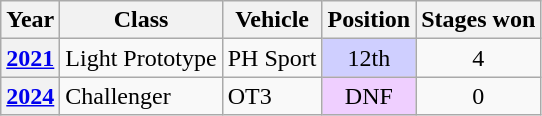<table class="wikitable">
<tr>
<th>Year</th>
<th>Class</th>
<th>Vehicle</th>
<th>Position</th>
<th>Stages won</th>
</tr>
<tr>
<th><a href='#'>2021</a></th>
<td>Light Prototype</td>
<td> PH Sport</td>
<td align="center" style="background:#CFCFFF;">12th</td>
<td align="center">4</td>
</tr>
<tr>
<th><a href='#'>2024</a></th>
<td>Challenger</td>
<td> OT3</td>
<td align="center" style="background:#EFCFFF;">DNF</td>
<td align="center">0</td>
</tr>
</table>
